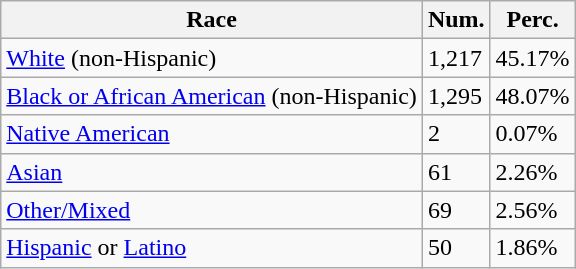<table class="wikitable">
<tr>
<th>Race</th>
<th>Num.</th>
<th>Perc.</th>
</tr>
<tr>
<td><a href='#'>White</a> (non-Hispanic)</td>
<td>1,217</td>
<td>45.17%</td>
</tr>
<tr>
<td><a href='#'>Black or African American</a> (non-Hispanic)</td>
<td>1,295</td>
<td>48.07%</td>
</tr>
<tr>
<td><a href='#'>Native American</a></td>
<td>2</td>
<td>0.07%</td>
</tr>
<tr>
<td><a href='#'>Asian</a></td>
<td>61</td>
<td>2.26%</td>
</tr>
<tr>
<td><a href='#'>Other/Mixed</a></td>
<td>69</td>
<td>2.56%</td>
</tr>
<tr>
<td><a href='#'>Hispanic</a> or <a href='#'>Latino</a></td>
<td>50</td>
<td>1.86%</td>
</tr>
</table>
